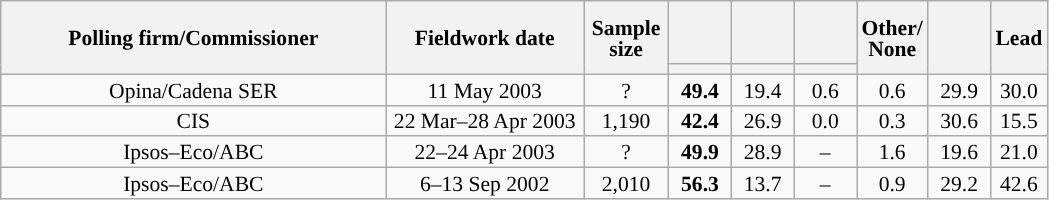<table class="wikitable collapsible collapsed" style="text-align:center; font-size:90%; line-height:14px;">
<tr style="height:42px;">
<th style="width:250px;" rowspan="2">Polling firm/Commissioner</th>
<th style="width:125px;" rowspan="2">Fieldwork date</th>
<th style="width:50px;" rowspan="2">Sample size</th>
<th style="width:35px;"></th>
<th style="width:35px;"></th>
<th style="width:35px;"></th>
<th style="width:35px;" rowspan="2">Other/<br>None</th>
<th style="width:35px;" rowspan="2"></th>
<th style="width:30px;" rowspan="2">Lead</th>
</tr>
<tr>
<th style="color:inherit;background:"></th>
<th style="color:inherit;background:"></th>
<th style="color:inherit;background:"></th>
</tr>
<tr>
<td>Opina/Cadena SER</td>
<td>11 May 2003</td>
<td>?</td>
<td><strong>49.4</strong></td>
<td>19.4</td>
<td>0.6</td>
<td>0.6</td>
<td>29.9</td>
<td style="background:">30.0</td>
</tr>
<tr>
<td>CIS</td>
<td>22 Mar–28 Apr 2003</td>
<td>1,190</td>
<td><strong>42.4</strong></td>
<td>26.9</td>
<td>0.0</td>
<td>0.3</td>
<td>30.6</td>
<td style="background:">15.5</td>
</tr>
<tr>
<td>Ipsos–Eco/ABC</td>
<td>22–24 Apr 2003</td>
<td>?</td>
<td><strong>49.9</strong></td>
<td>28.9</td>
<td>–</td>
<td>1.6</td>
<td>19.6</td>
<td style="background:">21.0</td>
</tr>
<tr>
<td>Ipsos–Eco/ABC</td>
<td>6–13 Sep 2002</td>
<td>2,010</td>
<td><strong>56.3</strong></td>
<td>13.7</td>
<td>–</td>
<td>0.9</td>
<td>29.2</td>
<td style="background:">42.6</td>
</tr>
</table>
